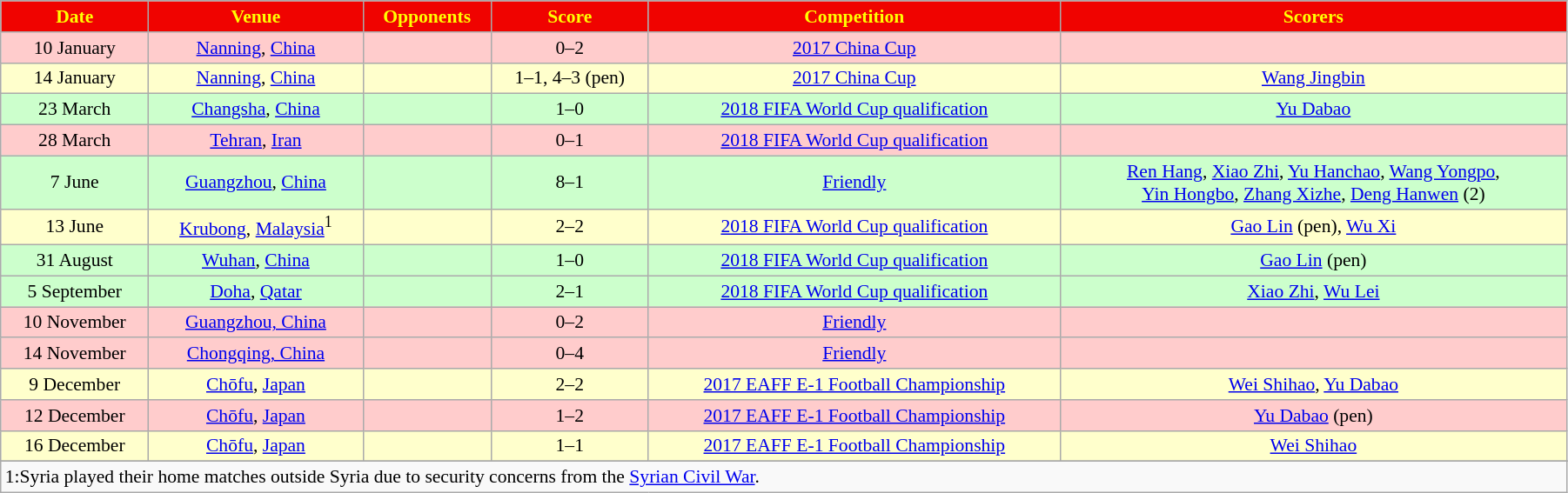<table width=95% class="wikitable" style="text-align: center; font-size: 90%">
<tr bgcolor=#F00300 style="color:yellow">
<td><strong>Date</strong></td>
<td><strong>Venue</strong></td>
<td><strong>Opponents</strong></td>
<td><strong>Score</strong></td>
<td><strong>Competition</strong></td>
<td><strong>Scorers</strong></td>
</tr>
<tr bgcolor=#FFCCCC>
<td>10 January</td>
<td><a href='#'>Nanning</a>, <a href='#'>China</a></td>
<td></td>
<td>0–2</td>
<td><a href='#'>2017 China Cup</a></td>
<td></td>
</tr>
<tr bgcolor=#FFFFCC>
<td>14 January</td>
<td><a href='#'>Nanning</a>, <a href='#'>China</a></td>
<td></td>
<td>1–1, 4–3 (pen)</td>
<td><a href='#'>2017 China Cup</a></td>
<td><a href='#'>Wang Jingbin</a></td>
</tr>
<tr bgcolor=#CCFFCC>
<td>23 March</td>
<td><a href='#'>Changsha</a>, <a href='#'>China</a></td>
<td></td>
<td>1–0</td>
<td><a href='#'>2018 FIFA World Cup qualification</a></td>
<td><a href='#'>Yu Dabao</a></td>
</tr>
<tr bgcolor=#FFCCCC>
<td>28 March</td>
<td><a href='#'>Tehran</a>, <a href='#'>Iran</a></td>
<td></td>
<td>0–1</td>
<td><a href='#'>2018 FIFA World Cup qualification</a></td>
<td></td>
</tr>
<tr bgcolor=#CCFFCC>
<td>7 June</td>
<td><a href='#'>Guangzhou</a>, <a href='#'>China</a></td>
<td></td>
<td>8–1</td>
<td><a href='#'>Friendly</a></td>
<td><a href='#'>Ren Hang</a>, <a href='#'>Xiao Zhi</a>, <a href='#'>Yu Hanchao</a>, <a href='#'>Wang Yongpo</a>,<br> <a href='#'>Yin Hongbo</a>, <a href='#'>Zhang Xizhe</a>, <a href='#'>Deng Hanwen</a> (2)</td>
</tr>
<tr bgcolor=#FFFFCC>
<td>13 June</td>
<td><a href='#'>Krubong</a>, <a href='#'>Malaysia</a><sup>1</sup></td>
<td></td>
<td>2–2</td>
<td><a href='#'>2018 FIFA World Cup qualification</a></td>
<td><a href='#'>Gao Lin</a> (pen), <a href='#'>Wu Xi</a></td>
</tr>
<tr bgcolor=#CCFFCC>
<td>31 August</td>
<td><a href='#'>Wuhan</a>, <a href='#'>China</a></td>
<td></td>
<td>1–0</td>
<td><a href='#'>2018 FIFA World Cup qualification</a></td>
<td><a href='#'>Gao Lin</a> (pen)</td>
</tr>
<tr bgcolor=#CCFFCC>
<td>5 September</td>
<td><a href='#'>Doha</a>, <a href='#'>Qatar</a></td>
<td></td>
<td>2–1</td>
<td><a href='#'>2018 FIFA World Cup qualification</a></td>
<td><a href='#'>Xiao Zhi</a>, <a href='#'>Wu Lei</a></td>
</tr>
<tr bgcolor=#FFCCCC>
<td>10 November</td>
<td><a href='#'>Guangzhou, China</a></td>
<td></td>
<td>0–2</td>
<td><a href='#'>Friendly</a></td>
<td></td>
</tr>
<tr bgcolor=#FFCCCC>
<td>14 November</td>
<td><a href='#'>Chongqing, China</a></td>
<td></td>
<td>0–4</td>
<td><a href='#'>Friendly</a></td>
<td></td>
</tr>
<tr bgcolor=#FFFFCC>
<td>9 December</td>
<td><a href='#'>Chōfu</a>, <a href='#'>Japan</a></td>
<td></td>
<td>2–2</td>
<td><a href='#'>2017 EAFF E-1 Football Championship</a></td>
<td><a href='#'>Wei Shihao</a>, <a href='#'>Yu Dabao</a></td>
</tr>
<tr bgcolor=#FFCCCC>
<td>12 December</td>
<td><a href='#'>Chōfu</a>, <a href='#'>Japan</a></td>
<td></td>
<td>1–2</td>
<td><a href='#'>2017 EAFF E-1 Football Championship</a></td>
<td><a href='#'>Yu Dabao</a> (pen)</td>
</tr>
<tr bgcolor=#FFFFCC>
<td>16 December</td>
<td><a href='#'>Chōfu</a>, <a href='#'>Japan</a></td>
<td></td>
<td>1–1</td>
<td><a href='#'>2017 EAFF E-1 Football Championship</a></td>
<td><a href='#'>Wei Shihao</a></td>
</tr>
<tr>
</tr>
<tr>
<td colspan=6 align=left>1:Syria played their home matches outside Syria due to security concerns from the <a href='#'>Syrian Civil War</a>.</td>
</tr>
</table>
